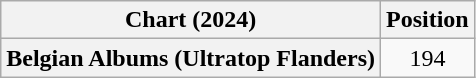<table class="wikitable sortable plainrowheaders" style="text-align:center">
<tr>
<th>Chart (2024)</th>
<th>Position</th>
</tr>
<tr>
<th scope="row">Belgian Albums (Ultratop Flanders)</th>
<td>194</td>
</tr>
</table>
